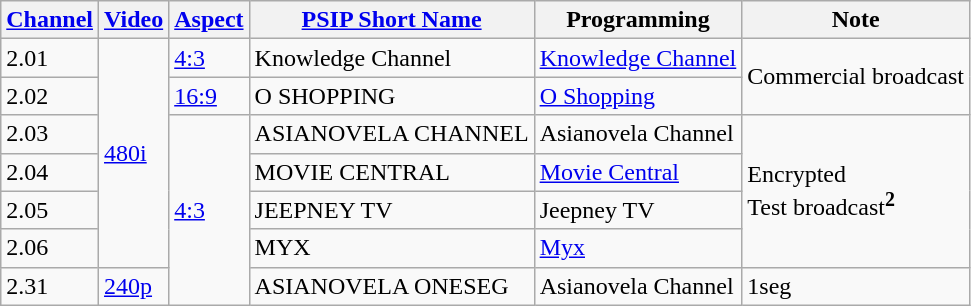<table class="wikitable">
<tr>
<th><a href='#'>Channel</a></th>
<th><a href='#'>Video</a></th>
<th><a href='#'>Aspect</a></th>
<th><a href='#'>PSIP Short Name</a></th>
<th>Programming</th>
<th>Note</th>
</tr>
<tr>
<td>2.01</td>
<td rowspan="6"><a href='#'>480i</a></td>
<td><a href='#'>4:3</a></td>
<td>Knowledge Channel</td>
<td><a href='#'>Knowledge Channel</a></td>
<td rowspan="2">Commercial broadcast</td>
</tr>
<tr>
<td>2.02</td>
<td><a href='#'>16:9</a></td>
<td>O SHOPPING</td>
<td><a href='#'>O Shopping</a></td>
</tr>
<tr>
<td>2.03</td>
<td rowspan="6"><a href='#'>4:3</a></td>
<td>ASIANOVELA CHANNEL</td>
<td>Asianovela Channel</td>
<td rowspan="4">Encrypted<br>Test broadcast<sup><strong>2</strong></sup></td>
</tr>
<tr>
<td>2.04</td>
<td>MOVIE CENTRAL</td>
<td><a href='#'>Movie Central</a></td>
</tr>
<tr>
<td>2.05</td>
<td>JEEPNEY TV</td>
<td>Jeepney TV</td>
</tr>
<tr>
<td>2.06</td>
<td>MYX</td>
<td><a href='#'>Myx</a></td>
</tr>
<tr>
<td>2.31</td>
<td><a href='#'>240p</a></td>
<td>ASIANOVELA ONESEG</td>
<td>Asianovela Channel</td>
<td>1seg</td>
</tr>
</table>
